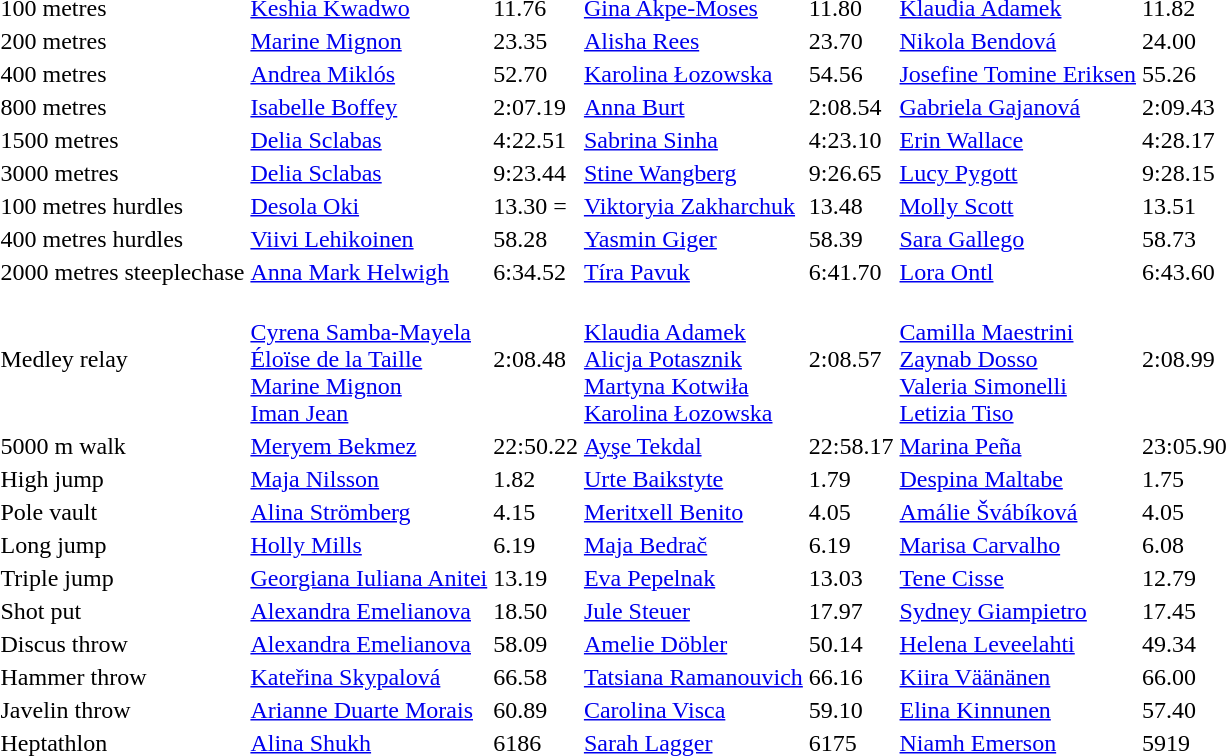<table>
<tr>
<td>100 metres</td>
<td><a href='#'>Keshia Kwadwo</a><br></td>
<td>11.76</td>
<td><a href='#'>Gina Akpe-Moses</a><br></td>
<td>11.80 </td>
<td><a href='#'>Klaudia Adamek</a><br></td>
<td>11.82</td>
</tr>
<tr>
<td>200 metres</td>
<td><a href='#'>Marine Mignon</a><br></td>
<td>23.35 </td>
<td><a href='#'>Alisha Rees</a><br></td>
<td>23.70</td>
<td><a href='#'>Nikola Bendová</a><br></td>
<td>24.00</td>
</tr>
<tr>
<td>400 metres</td>
<td><a href='#'>Andrea Miklós</a><br></td>
<td>52.70 </td>
<td><a href='#'>Karolina Łozowska</a><br></td>
<td>54.56</td>
<td><a href='#'>Josefine Tomine Eriksen</a><br></td>
<td>55.26</td>
</tr>
<tr>
<td>800 metres</td>
<td><a href='#'>Isabelle Boffey</a><br></td>
<td>2:07.19</td>
<td><a href='#'>Anna Burt</a><br></td>
<td>2:08.54</td>
<td><a href='#'>Gabriela Gajanová</a><br></td>
<td>2:09.43</td>
</tr>
<tr>
<td>1500 metres</td>
<td><a href='#'>Delia Sclabas</a><br></td>
<td>4:22.51 </td>
<td><a href='#'>Sabrina Sinha</a><br></td>
<td>4:23.10</td>
<td><a href='#'>Erin Wallace</a><br></td>
<td>4:28.17</td>
</tr>
<tr>
<td>3000 metres</td>
<td><a href='#'>Delia Sclabas</a><br></td>
<td>9:23.44 </td>
<td><a href='#'>Stine Wangberg</a><br></td>
<td>9:26.65 </td>
<td><a href='#'>Lucy Pygott</a><br></td>
<td>9:28.15 </td>
</tr>
<tr>
<td>100 metres hurdles</td>
<td><a href='#'>Desola Oki</a><br></td>
<td>13.30 =</td>
<td><a href='#'>Viktoryia Zakharchuk</a><br></td>
<td>13.48 </td>
<td><a href='#'>Molly Scott</a><br></td>
<td>13.51</td>
</tr>
<tr>
<td>400 metres hurdles</td>
<td><a href='#'>Viivi Lehikoinen</a><br></td>
<td>58.28</td>
<td><a href='#'>Yasmin Giger</a><br></td>
<td>58.39 </td>
<td><a href='#'>Sara Gallego</a><br></td>
<td>58.73 </td>
</tr>
<tr>
<td>2000 metres steeplechase</td>
<td><a href='#'>Anna Mark Helwigh</a><br></td>
<td>6:34.52 </td>
<td><a href='#'>Tíra Pavuk</a><br></td>
<td>6:41.70</td>
<td><a href='#'>Lora Ontl</a><br></td>
<td>6:43.60 </td>
</tr>
<tr>
<td>Medley relay</td>
<td><br><a href='#'>Cyrena Samba-Mayela</a><br><a href='#'>Éloïse de la Taille</a><br><a href='#'>Marine Mignon</a><br><a href='#'>Iman Jean</a></td>
<td>2:08.48 </td>
<td><br><a href='#'>Klaudia Adamek</a><br><a href='#'>Alicja Potasznik</a><br><a href='#'>Martyna Kotwiła</a><br><a href='#'>Karolina Łozowska</a></td>
<td>2:08.57 </td>
<td><br><a href='#'>Camilla Maestrini</a><br><a href='#'>Zaynab Dosso</a><br><a href='#'>Valeria Simonelli</a><br><a href='#'>Letizia Tiso</a></td>
<td>2:08.99 </td>
</tr>
<tr>
<td>5000 m walk</td>
<td><a href='#'>Meryem Bekmez</a><br></td>
<td>22:50.22 </td>
<td><a href='#'>Ayşe Tekdal</a><br></td>
<td>22:58.17 </td>
<td><a href='#'>Marina Peña</a><br></td>
<td>23:05.90</td>
</tr>
<tr>
<td>High jump</td>
<td><a href='#'>Maja Nilsson</a><br></td>
<td>1.82 </td>
<td><a href='#'>Urte Baikstyte</a><br></td>
<td>1.79</td>
<td><a href='#'>Despina Maltabe</a><br></td>
<td>1.75</td>
</tr>
<tr>
<td>Pole vault</td>
<td><a href='#'>Alina Strömberg</a><br></td>
<td>4.15 </td>
<td><a href='#'>Meritxell Benito</a><br></td>
<td>4.05</td>
<td><a href='#'>Amálie Švábíková</a><br></td>
<td>4.05</td>
</tr>
<tr>
<td>Long jump</td>
<td><a href='#'>Holly Mills</a><br></td>
<td>6.19</td>
<td><a href='#'>Maja Bedrač</a><br></td>
<td>6.19</td>
<td><a href='#'>Marisa Carvalho</a><br></td>
<td>6.08</td>
</tr>
<tr>
<td>Triple jump</td>
<td><a href='#'>Georgiana Iuliana Anitei</a><br></td>
<td>13.19</td>
<td><a href='#'>Eva Pepelnak</a><br></td>
<td>13.03 </td>
<td><a href='#'>Tene Cisse</a><br></td>
<td>12.79</td>
</tr>
<tr>
<td>Shot put</td>
<td><a href='#'>Alexandra Emelianova</a><br></td>
<td>18.50 </td>
<td><a href='#'>Jule Steuer</a><br></td>
<td>17.97 </td>
<td><a href='#'>Sydney Giampietro</a><br></td>
<td>17.45</td>
</tr>
<tr>
<td>Discus throw</td>
<td><a href='#'>Alexandra Emelianova</a><br></td>
<td>58.09 </td>
<td><a href='#'>Amelie Döbler</a><br></td>
<td>50.14</td>
<td><a href='#'>Helena Leveelahti</a><br></td>
<td>49.34 </td>
</tr>
<tr>
<td>Hammer throw</td>
<td><a href='#'>Kateřina Skypalová</a><br></td>
<td>66.58 </td>
<td><a href='#'>Tatsiana Ramanouvich</a><br></td>
<td>66.16</td>
<td><a href='#'>Kiira Väänänen</a><br></td>
<td>66.00</td>
</tr>
<tr>
<td>Javelin throw</td>
<td><a href='#'>Arianne Duarte Morais</a><br></td>
<td>60.89 </td>
<td><a href='#'>Carolina Visca</a><br></td>
<td>59.10</td>
<td><a href='#'>Elina Kinnunen</a><br></td>
<td>57.40 </td>
</tr>
<tr>
<td>Heptathlon</td>
<td><a href='#'>Alina Shukh</a><br></td>
<td>6186 </td>
<td><a href='#'>Sarah Lagger</a><br></td>
<td>6175 </td>
<td><a href='#'>Niamh Emerson</a><br></td>
<td>5919</td>
</tr>
</table>
